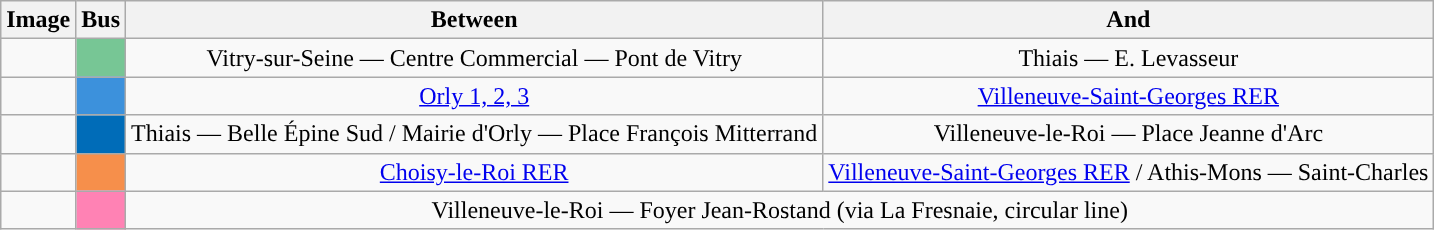<table class="wikitable alternance centre" style="text-align:center;">
<tr>
<th>Image</th>
<th>Bus</th>
<th>Between</th>
<th>And</th>
</tr>
<tr>
<td></td>
<td style="background:#77c695;"></td>
<td>Vitry-sur-Seine — Centre Commercial — Pont de Vitry</td>
<td>Thiais — E. Levasseur</td>
</tr>
<tr>
<td></td>
<td style="background:#3c91dc;"></td>
<td><a href='#'>Orly 1, 2, 3</a></td>
<td><a href='#'>Villeneuve-Saint-Georges RER</a></td>
</tr>
<tr>
<td></td>
<td style="background:#006cb8;"></td>
<td>Thiais — Belle Épine Sud / Mairie d'Orly — Place François Mitterrand</td>
<td>Villeneuve-le-Roi — Place Jeanne d'Arc</td>
</tr>
<tr>
<td></td>
<td style="background:#f68f4b;"></td>
<td><a href='#'>Choisy-le-Roi RER</a></td>
<td><a href='#'>Villeneuve-Saint-Georges RER</a> / Athis-Mons — Saint-Charles</td>
</tr>
<tr>
<td></td>
<td style="background:#ff82b4;"></td>
<td colspan="2">Villeneuve-le-Roi — Foyer Jean-Rostand (via La Fresnaie, circular line)</td>
</tr>
</table>
